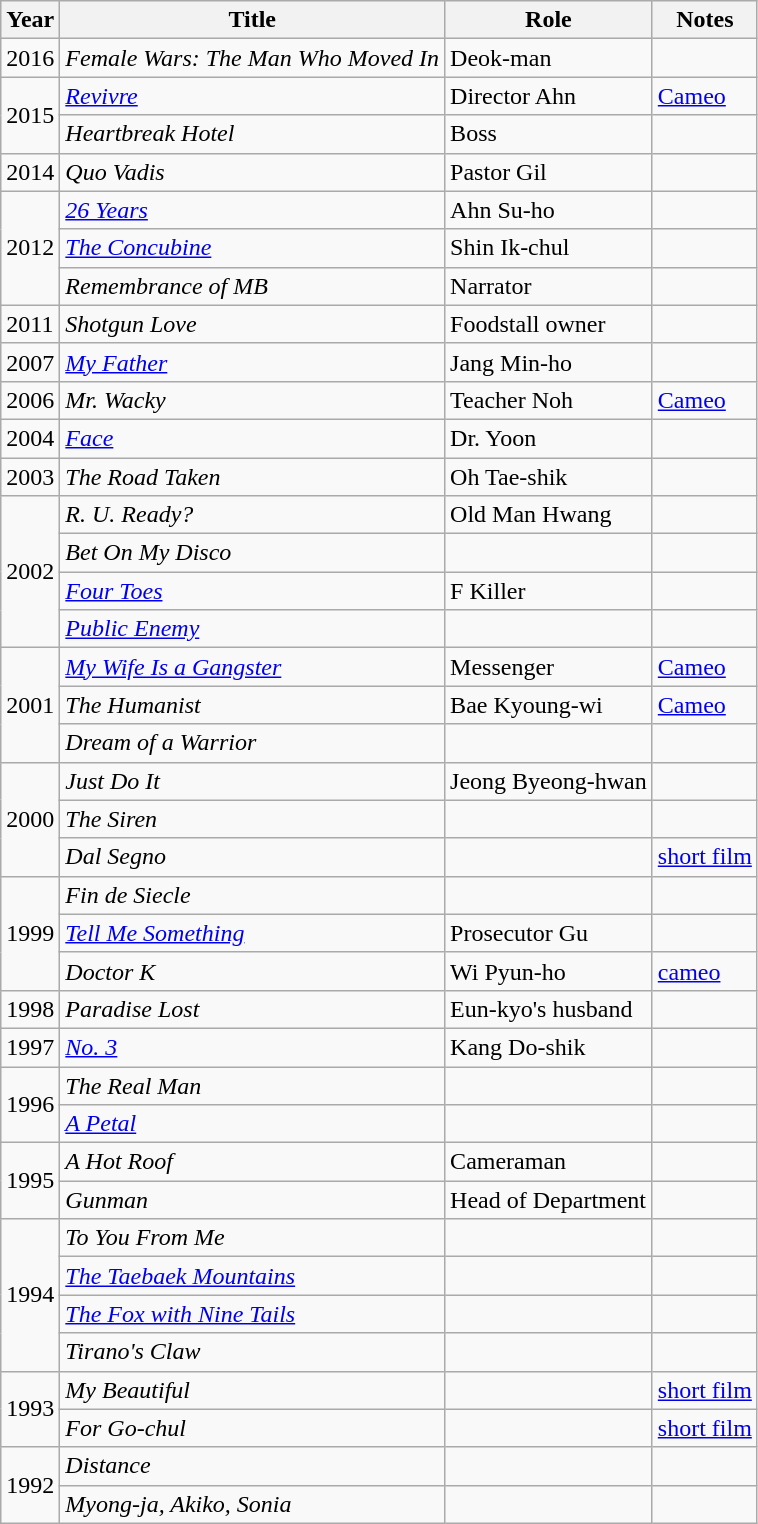<table class="wikitable sortable">
<tr>
<th>Year</th>
<th>Title</th>
<th>Role</th>
<th>Notes</th>
</tr>
<tr>
<td>2016</td>
<td><em>Female Wars: The Man Who Moved In</em></td>
<td>Deok-man</td>
<td></td>
</tr>
<tr>
<td rowspan=2>2015</td>
<td><em><a href='#'>Revivre</a></em></td>
<td>Director Ahn</td>
<td><a href='#'>Cameo</a></td>
</tr>
<tr>
<td><em>Heartbreak Hotel</em></td>
<td>Boss</td>
<td></td>
</tr>
<tr>
<td>2014</td>
<td><em>Quo Vadis</em></td>
<td>Pastor Gil</td>
<td></td>
</tr>
<tr>
<td rowspan=3>2012</td>
<td><em><a href='#'>26 Years</a></em></td>
<td>Ahn Su-ho</td>
<td></td>
</tr>
<tr>
<td><em><a href='#'>The Concubine</a></em></td>
<td>Shin Ik-chul</td>
<td></td>
</tr>
<tr>
<td><em>Remembrance of MB</em></td>
<td>Narrator</td>
<td></td>
</tr>
<tr>
<td>2011</td>
<td><em>Shotgun Love</em></td>
<td>Foodstall owner</td>
<td></td>
</tr>
<tr>
<td>2007</td>
<td><em><a href='#'>My Father</a></em></td>
<td>Jang Min-ho</td>
<td></td>
</tr>
<tr>
<td>2006</td>
<td><em>Mr. Wacky</em></td>
<td>Teacher Noh</td>
<td><a href='#'>Cameo</a></td>
</tr>
<tr>
<td>2004</td>
<td><em><a href='#'>Face</a></em></td>
<td>Dr. Yoon</td>
<td></td>
</tr>
<tr>
<td>2003</td>
<td><em>The Road Taken</em></td>
<td>Oh Tae-shik</td>
<td></td>
</tr>
<tr>
<td rowspan=4>2002</td>
<td><em>R. U. Ready?</em></td>
<td>Old Man Hwang</td>
<td></td>
</tr>
<tr>
<td><em>Bet On My Disco</em></td>
<td></td>
<td></td>
</tr>
<tr>
<td><em><a href='#'>Four Toes</a></em></td>
<td>F Killer</td>
<td></td>
</tr>
<tr>
<td><em><a href='#'>Public Enemy</a></em></td>
<td></td>
<td></td>
</tr>
<tr>
<td rowspan=3>2001</td>
<td><em><a href='#'>My Wife Is a Gangster</a></em></td>
<td>Messenger</td>
<td><a href='#'>Cameo</a></td>
</tr>
<tr>
<td><em>The Humanist</em></td>
<td>Bae Kyoung-wi</td>
<td><a href='#'>Cameo</a></td>
</tr>
<tr>
<td><em>Dream of a Warrior</em></td>
<td></td>
<td></td>
</tr>
<tr>
<td rowspan=3>2000</td>
<td><em>Just Do It</em></td>
<td>Jeong Byeong-hwan</td>
<td></td>
</tr>
<tr>
<td><em>The Siren</em></td>
<td></td>
<td></td>
</tr>
<tr>
<td><em>Dal Segno</em></td>
<td></td>
<td><a href='#'>short film</a></td>
</tr>
<tr>
<td rowspan=3>1999</td>
<td><em>Fin de Siecle</em></td>
<td></td>
<td></td>
</tr>
<tr>
<td><em><a href='#'>Tell Me Something</a></em></td>
<td>Prosecutor Gu</td>
<td></td>
</tr>
<tr>
<td><em>Doctor K</em></td>
<td>Wi Pyun-ho</td>
<td><a href='#'>cameo</a></td>
</tr>
<tr>
<td>1998</td>
<td><em>Paradise Lost</em></td>
<td>Eun-kyo's husband</td>
<td></td>
</tr>
<tr>
<td>1997</td>
<td><em><a href='#'>No. 3</a></em></td>
<td>Kang Do-shik</td>
<td></td>
</tr>
<tr>
<td rowspan=2>1996</td>
<td><em>The Real Man</em></td>
<td></td>
<td></td>
</tr>
<tr>
<td><em><a href='#'>A Petal</a></em></td>
<td></td>
<td></td>
</tr>
<tr>
<td rowspan=2>1995</td>
<td><em>A Hot Roof</em></td>
<td>Cameraman</td>
<td></td>
</tr>
<tr>
<td><em>Gunman</em></td>
<td>Head of Department</td>
<td></td>
</tr>
<tr>
<td rowspan=4>1994</td>
<td><em>To You From Me</em></td>
<td></td>
<td></td>
</tr>
<tr>
<td><em><a href='#'>The Taebaek Mountains</a></em></td>
<td></td>
<td></td>
</tr>
<tr>
<td><em><a href='#'>The Fox with Nine Tails</a></em></td>
<td></td>
<td></td>
</tr>
<tr>
<td><em>Tirano's Claw</em></td>
<td></td>
<td></td>
</tr>
<tr>
<td rowspan=2>1993</td>
<td><em>My Beautiful</em></td>
<td></td>
<td><a href='#'>short film</a></td>
</tr>
<tr>
<td><em>For Go-chul</em></td>
<td></td>
<td><a href='#'>short film</a></td>
</tr>
<tr>
<td rowspan=2>1992</td>
<td><em>Distance</em></td>
<td></td>
<td></td>
</tr>
<tr>
<td><em>Myong-ja, Akiko, Sonia</em></td>
<td></td>
<td></td>
</tr>
</table>
